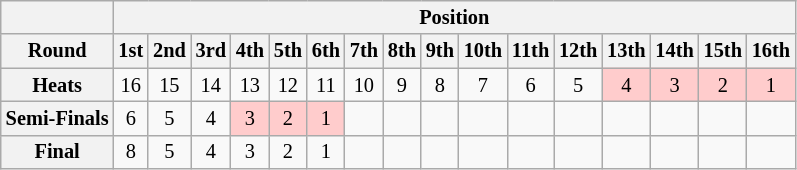<table class="wikitable" style="font-size: 85%; text-align: center;">
<tr valign="top">
<th></th>
<th colspan=16>Position</th>
</tr>
<tr>
<th rowspan=1>Round</th>
<th>1st</th>
<th>2nd</th>
<th>3rd</th>
<th>4th</th>
<th>5th</th>
<th>6th</th>
<th>7th</th>
<th>8th</th>
<th>9th</th>
<th>10th</th>
<th>11th</th>
<th>12th</th>
<th>13th</th>
<th>14th</th>
<th>15th</th>
<th>16th</th>
</tr>
<tr>
<th>Heats</th>
<td>16</td>
<td>15</td>
<td>14</td>
<td>13</td>
<td>12</td>
<td>11</td>
<td>10</td>
<td>9</td>
<td>8</td>
<td>7</td>
<td>6</td>
<td>5</td>
<td style="background:#ffcccc;">4</td>
<td style="background:#ffcccc;">3</td>
<td style="background:#ffcccc;">2</td>
<td style="background:#ffcccc;">1</td>
</tr>
<tr>
<th>Semi-Finals</th>
<td>6</td>
<td>5</td>
<td>4</td>
<td style="background:#ffcccc;">3</td>
<td style="background:#ffcccc;">2</td>
<td style="background:#ffcccc;">1</td>
<td></td>
<td></td>
<td></td>
<td></td>
<td></td>
<td></td>
<td></td>
<td></td>
<td></td>
<td></td>
</tr>
<tr>
<th>Final</th>
<td>8</td>
<td>5</td>
<td>4</td>
<td>3</td>
<td>2</td>
<td>1</td>
<td></td>
<td></td>
<td></td>
<td></td>
<td></td>
<td></td>
<td></td>
<td></td>
<td></td>
<td></td>
</tr>
</table>
